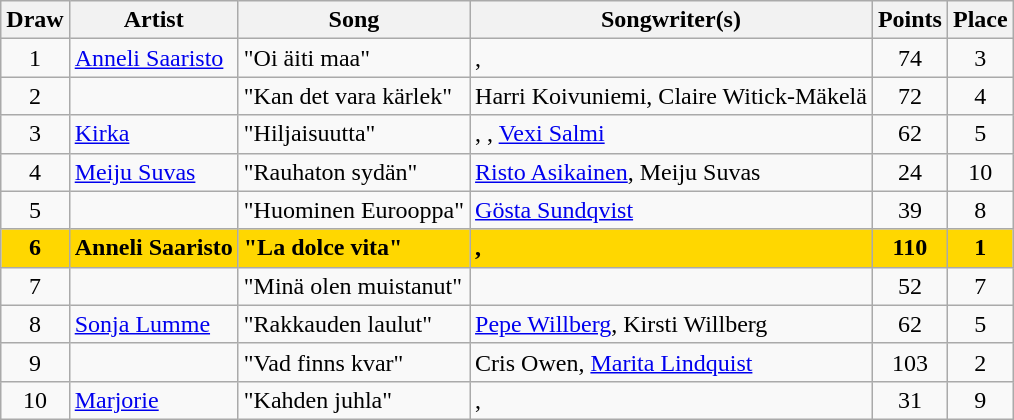<table class="sortable wikitable" style="margin: 1em auto 1em auto; text-align:center">
<tr>
<th>Draw</th>
<th>Artist</th>
<th>Song</th>
<th>Songwriter(s)</th>
<th>Points</th>
<th>Place</th>
</tr>
<tr>
<td>1</td>
<td align="left"><a href='#'>Anneli Saaristo</a></td>
<td align="left">"Oi äiti maa"</td>
<td align="left">, </td>
<td>74</td>
<td>3</td>
</tr>
<tr>
<td>2</td>
<td align="left"></td>
<td align="left">"Kan det vara kärlek"</td>
<td align="left">Harri Koivuniemi, Claire Witick-Mäkelä</td>
<td>72</td>
<td>4</td>
</tr>
<tr>
<td>3</td>
<td align="left"><a href='#'>Kirka</a></td>
<td align="left">"Hiljaisuutta"</td>
<td align="left">, , <a href='#'>Vexi Salmi</a></td>
<td>62</td>
<td>5</td>
</tr>
<tr>
<td>4</td>
<td align="left"><a href='#'>Meiju Suvas</a></td>
<td align="left">"Rauhaton sydän"</td>
<td align="left"><a href='#'>Risto Asikainen</a>, Meiju Suvas</td>
<td>24</td>
<td>10</td>
</tr>
<tr>
<td>5</td>
<td align="left"></td>
<td align="left">"Huominen Eurooppa"</td>
<td align="left"><a href='#'>Gösta Sundqvist</a></td>
<td>39</td>
<td>8</td>
</tr>
<tr style="font-weight:bold; background:gold;">
<td>6</td>
<td align="left">Anneli Saaristo</td>
<td align="left">"La dolce vita"</td>
<td align="left">, </td>
<td>110</td>
<td>1</td>
</tr>
<tr>
<td>7</td>
<td align="left"></td>
<td align="left">"Minä olen muistanut"</td>
<td align="left"></td>
<td>52</td>
<td>7</td>
</tr>
<tr>
<td>8</td>
<td align="left"><a href='#'>Sonja Lumme</a></td>
<td align="left">"Rakkauden laulut"</td>
<td align="left"><a href='#'>Pepe Willberg</a>, Kirsti Willberg</td>
<td>62</td>
<td>5</td>
</tr>
<tr>
<td>9</td>
<td align="left"></td>
<td align="left">"Vad finns kvar"</td>
<td align="left">Cris Owen, <a href='#'>Marita Lindquist</a></td>
<td>103</td>
<td>2</td>
</tr>
<tr>
<td>10</td>
<td align="left"><a href='#'>Marjorie</a></td>
<td align="left">"Kahden juhla"</td>
<td align="left">, </td>
<td>31</td>
<td>9</td>
</tr>
</table>
